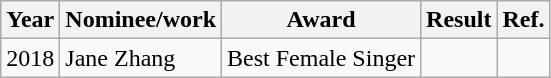<table class="wikitable">
<tr>
<th>Year</th>
<th>Nominee/work</th>
<th>Award</th>
<th><strong>Result</strong></th>
<th>Ref.</th>
</tr>
<tr>
<td>2018</td>
<td>Jane Zhang</td>
<td>Best Female Singer</td>
<td></td>
<td></td>
</tr>
</table>
